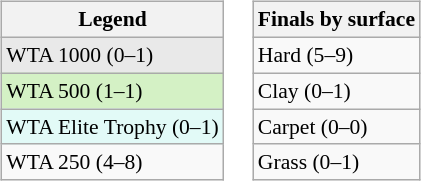<table>
<tr valign=top>
<td><br><table class=wikitable style="font-size:90%">
<tr>
<th>Legend</th>
</tr>
<tr>
<td bgcolor=e9e9e9>WTA 1000 (0–1)</td>
</tr>
<tr>
<td bgcolor=d4f1c5>WTA 500 (1–1)</td>
</tr>
<tr>
<td bgcolor=e2faf7>WTA Elite Trophy (0–1)</td>
</tr>
<tr>
<td>WTA 250 (4–8)</td>
</tr>
</table>
</td>
<td><br><table class=wikitable style="font-size:90%">
<tr>
<th>Finals by surface</th>
</tr>
<tr>
<td>Hard (5–9)</td>
</tr>
<tr>
<td>Clay (0–1)</td>
</tr>
<tr>
<td>Carpet (0–0)</td>
</tr>
<tr>
<td>Grass (0–1)</td>
</tr>
</table>
</td>
</tr>
</table>
